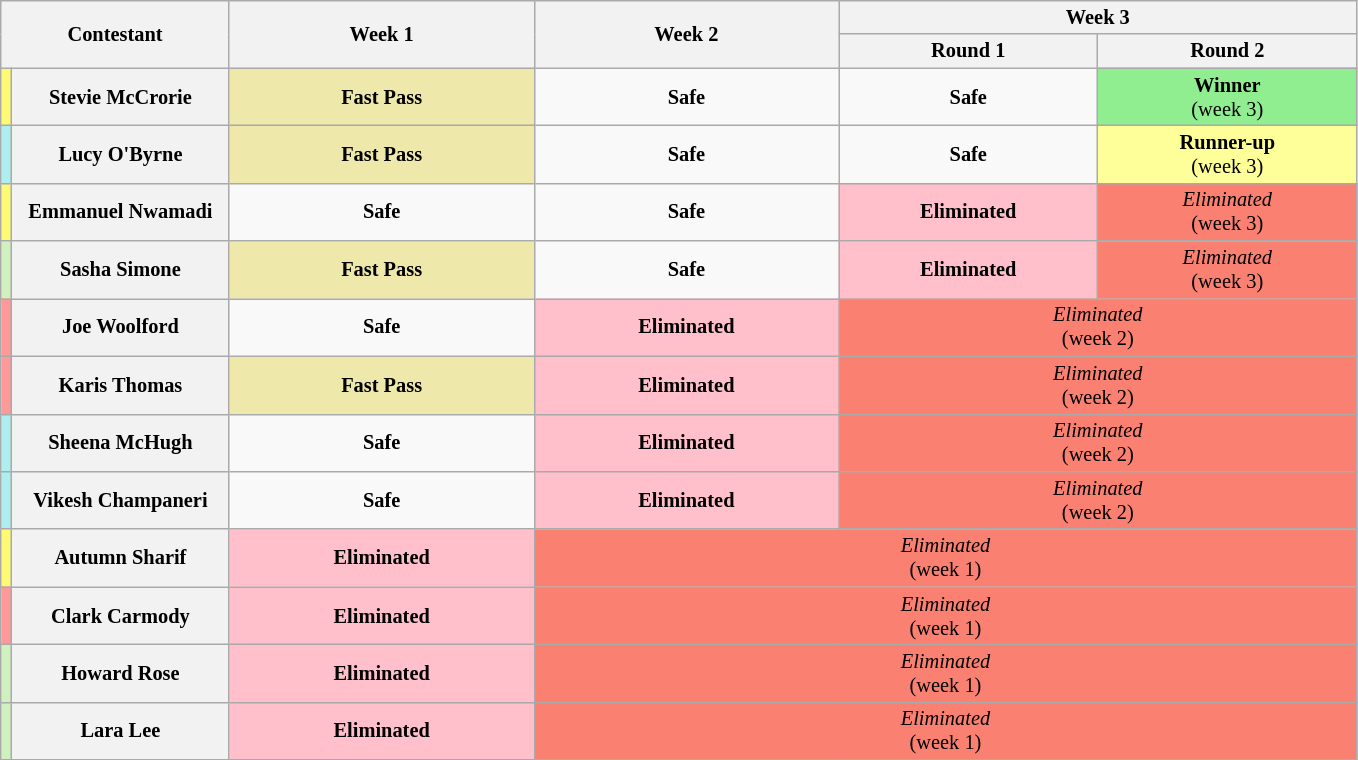<table class="wikitable" style="text-align:center; font-size:85%">
<tr>
<th rowspan="2" colspan="2" style="width:15%;">Contestant</th>
<th scope="col" rowspan="2" style="width:20%;">Week 1</th>
<th scope="col" rowspan="2" style="width:20%;">Week 2</th>
<th scope="col" colspan="2" style="width:20%;">Week 3</th>
</tr>
<tr>
<th scope="col" style="width:17%;">Round 1</th>
<th scope="col" style="width:17%;">Round 2</th>
</tr>
<tr>
<th style="background:#fffa73"></th>
<th>Stevie McCrorie</th>
<td style="background:#EEE8AA;"><strong>Fast Pass</strong></td>
<td><strong>Safe</strong></td>
<td><strong>Safe</strong></td>
<td bgcolor=lightgreen><strong>Winner</strong><br>(week 3)</td>
</tr>
<tr>
<th style="background:#afeeee"></th>
<th>Lucy O'Byrne</th>
<td style="background:#EEE8AA;"><strong>Fast Pass</strong></td>
<td><strong>Safe</strong></td>
<td><strong>Safe</strong></td>
<td style="background:#ff9;"><strong>Runner-up</strong><br>(week 3)</td>
</tr>
<tr>
<th style="background:#fffa73"></th>
<th>Emmanuel Nwamadi</th>
<td><strong>Safe</strong></td>
<td><strong>Safe</strong></td>
<td style = "background:pink"><strong>Eliminated</strong></td>
<td style="background:#FA8072" colspan=1><em>Eliminated</em><br>(week 3)</td>
</tr>
<tr>
<th style="background:#d0f0c0"></th>
<th>Sasha Simone</th>
<td style="background:#EEE8AA;"><strong>Fast Pass</strong></td>
<td><strong>Safe</strong></td>
<td style = "background:pink"><strong>Eliminated</strong></td>
<td style="background:#FA8072" colspan=1><em>Eliminated</em><br>(week 3)</td>
</tr>
<tr>
<th style="background:#ff9999"></th>
<th>Joe Woolford</th>
<td><strong>Safe</strong></td>
<td style = "background:pink"><strong>Eliminated</strong></td>
<td style="background:#FA8072" colspan=2><em>Eliminated</em><br>(week 2)</td>
</tr>
<tr>
<th style="Background:#ff9999"></th>
<th>Karis Thomas</th>
<td style="background:#EEE8AA;"><strong>Fast Pass</strong></td>
<td style = "background:pink"><strong>Eliminated</strong></td>
<td style="background:#FA8072" colspan=2><em>Eliminated</em><br>(week 2)</td>
</tr>
<tr>
<th style="background:#afeeee"></th>
<th>Sheena McHugh</th>
<td><strong>Safe</strong></td>
<td style = "background:pink"><strong>Eliminated</strong></td>
<td style="background:#FA8072" colspan=2><em>Eliminated</em><br>(week 2)</td>
</tr>
<tr>
<th style="background:#afeeee"></th>
<th>Vikesh Champaneri</th>
<td><strong>Safe</strong></td>
<td style = "background:pink"><strong>Eliminated</strong></td>
<td style="background:#FA8072" colspan=2><em>Eliminated</em><br>(week 2)</td>
</tr>
<tr>
<th style="background:#fffa73"></th>
<th>Autumn Sharif</th>
<td style = "background:pink"><strong>Eliminated</strong></td>
<td style="background:#FA8072" colspan=3><em>Eliminated</em><br>(week 1)</td>
</tr>
<tr>
<th style="background:#ff9999"></th>
<th>Clark Carmody</th>
<td style = "background:pink"><strong>Eliminated</strong></td>
<td style="background:#FA8072" colspan=3><em>Eliminated</em><br>(week 1)</td>
</tr>
<tr>
<th style="background:#d0f0c0"></th>
<th>Howard Rose</th>
<td style = "background:pink"><strong>Eliminated</strong></td>
<td style="background:#FA8072" colspan=3><em>Eliminated</em><br>(week 1)</td>
</tr>
<tr>
<th style="background:#d0f0c0"></th>
<th>Lara Lee</th>
<td style = "background:pink"><strong>Eliminated</strong></td>
<td style="background:#FA8072" colspan=3><em>Eliminated</em><br>(week 1)</td>
</tr>
<tr>
</tr>
</table>
